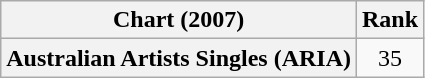<table class="wikitable plainrowheaders">
<tr>
<th scope="col">Chart (2007)</th>
<th scope="col">Rank</th>
</tr>
<tr>
<th scope="row">Australian Artists Singles (ARIA)</th>
<td style="text-align:center;">35</td>
</tr>
</table>
